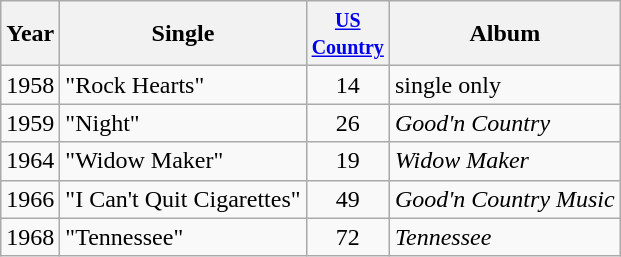<table class="wikitable">
<tr>
<th>Year</th>
<th>Single</th>
<th width="45"><small><a href='#'>US Country</a></small></th>
<th>Album</th>
</tr>
<tr>
<td>1958</td>
<td>"Rock Hearts"</td>
<td align="center">14</td>
<td>single only</td>
</tr>
<tr>
<td>1959</td>
<td>"Night"</td>
<td align="center">26</td>
<td><em>Good'n Country</em></td>
</tr>
<tr>
<td>1964</td>
<td>"Widow Maker"</td>
<td align="center">19</td>
<td><em>Widow Maker</em></td>
</tr>
<tr>
<td>1966</td>
<td>"I Can't Quit Cigarettes"</td>
<td align="center">49</td>
<td><em>Good'n Country Music</em></td>
</tr>
<tr>
<td>1968</td>
<td>"Tennessee"</td>
<td align="center">72</td>
<td><em>Tennessee</em></td>
</tr>
</table>
